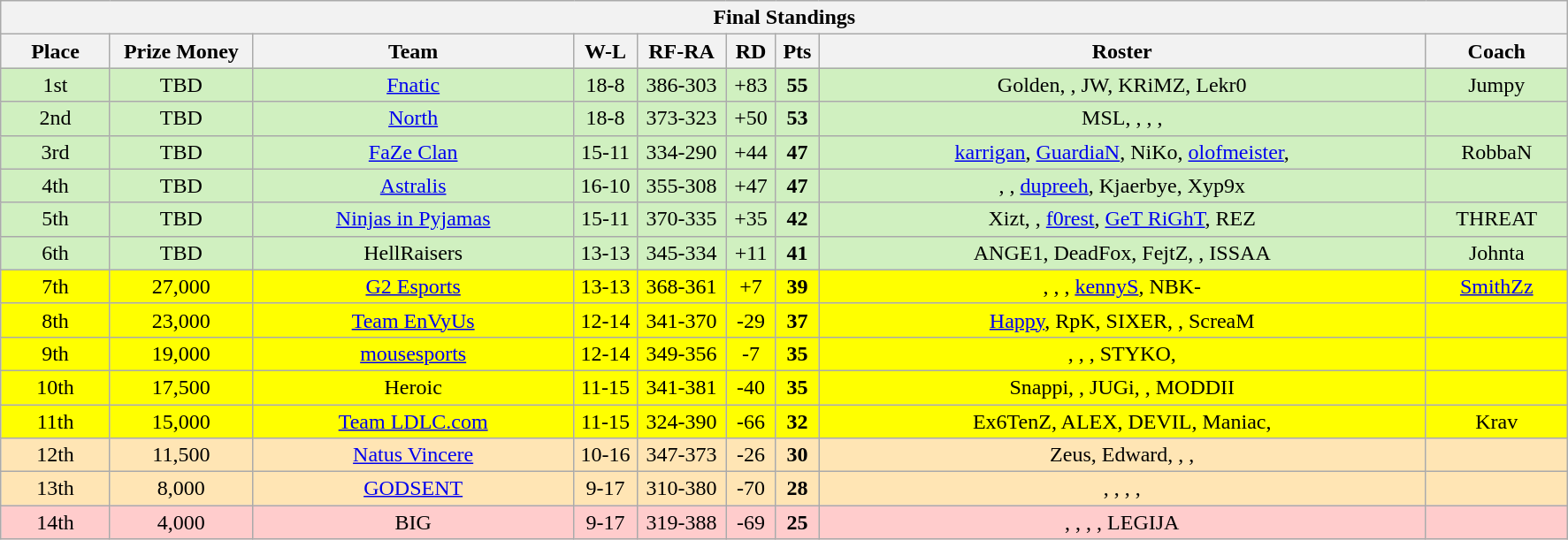<table class="wikitable" style="text-align: center;">
<tr>
<th colspan=9>Final Standings</th>
</tr>
<tr>
<th width="75px">Place</th>
<th width="100">Prize Money</th>
<th width="235">Team</th>
<th width="40px">W-L</th>
<th width="60px">RF-RA</th>
<th width="30px">RD</th>
<th width="25px">Pts</th>
<th width="450px">Roster</th>
<th width="100px">Coach</th>
</tr>
<tr style="background: #D0F0C0;">
<td>1st</td>
<td>TBD</td>
<td><a href='#'>Fnatic</a></td>
<td>18-8</td>
<td>386-303</td>
<td>+83</td>
<td><strong>55</strong></td>
<td>Golden, , JW, KRiMZ, Lekr0</td>
<td>Jumpy</td>
</tr>
<tr style="background: #D0F0C0;">
<td>2nd</td>
<td>TBD</td>
<td><a href='#'>North</a></td>
<td>18-8</td>
<td>373-323</td>
<td>+50</td>
<td><strong>53</strong></td>
<td>MSL, , , , </td>
<td></td>
</tr>
<tr style="background: #D0F0C0;">
<td>3rd</td>
<td>TBD</td>
<td><a href='#'>FaZe Clan</a></td>
<td>15-11</td>
<td>334-290</td>
<td>+44</td>
<td><strong>47</strong></td>
<td><a href='#'>karrigan</a>, <a href='#'>GuardiaN</a>, NiKo, <a href='#'>olofmeister</a>, </td>
<td>RobbaN</td>
</tr>
<tr style="background: #D0F0C0;">
<td>4th</td>
<td>TBD</td>
<td><a href='#'>Astralis</a></td>
<td>16-10</td>
<td>355-308</td>
<td>+47</td>
<td><strong>47</strong></td>
<td>, , <a href='#'>dupreeh</a>, Kjaerbye, Xyp9x</td>
<td></td>
</tr>
<tr style="background: #D0F0C0;">
<td>5th</td>
<td>TBD</td>
<td><a href='#'>Ninjas in Pyjamas</a></td>
<td>15-11</td>
<td>370-335</td>
<td>+35</td>
<td><strong>42</strong></td>
<td>Xizt, , <a href='#'>f0rest</a>, <a href='#'>GeT RiGhT</a>, REZ</td>
<td>THREAT</td>
</tr>
<tr style="background: #D0F0C0;">
<td>6th</td>
<td>TBD</td>
<td>HellRaisers</td>
<td>13-13</td>
<td>345-334</td>
<td>+11</td>
<td><strong>41</strong></td>
<td>ANGE1, DeadFox, FejtZ, , ISSAA</td>
<td>Johnta</td>
</tr>
<tr style="background: #FFFF00;">
<td>7th</td>
<td>27,000</td>
<td><a href='#'>G2 Esports</a></td>
<td>13-13</td>
<td>368-361</td>
<td>+7</td>
<td><strong>39</strong></td>
<td>, , , <a href='#'>kennyS</a>, NBK-</td>
<td><a href='#'>SmithZz</a></td>
</tr>
<tr style="background: #FFFF00;">
<td>8th</td>
<td>23,000</td>
<td><a href='#'>Team EnVyUs</a></td>
<td>12-14</td>
<td>341-370</td>
<td>-29</td>
<td><strong>37</strong></td>
<td><a href='#'>Happy</a>, RpK, SIXER, , ScreaM</td>
<td></td>
</tr>
<tr style="background: #FFFF00;">
<td>9th</td>
<td>19,000</td>
<td><a href='#'>mousesports</a></td>
<td>12-14</td>
<td>349-356</td>
<td>-7</td>
<td><strong>35</strong></td>
<td>, , , STYKO, </td>
<td></td>
</tr>
<tr style="background: #FFFF00;">
<td>10th</td>
<td>17,500</td>
<td>Heroic</td>
<td>11-15</td>
<td>341-381</td>
<td>-40</td>
<td><strong>35</strong></td>
<td>Snappi, , JUGi, , MODDII</td>
<td></td>
</tr>
<tr style="background: #FFFF00;">
<td>11th</td>
<td>15,000</td>
<td><a href='#'>Team LDLC.com</a></td>
<td>11-15</td>
<td>324-390</td>
<td>-66</td>
<td><strong>32</strong></td>
<td>Ex6TenZ, ALEX, DEVIL, Maniac, </td>
<td>Krav</td>
</tr>
<tr style="background: #FFE5B4;">
<td>12th</td>
<td>11,500</td>
<td><a href='#'>Natus Vincere</a></td>
<td>10-16</td>
<td>347-373</td>
<td>-26</td>
<td><strong>30</strong></td>
<td>Zeus, Edward, , , </td>
<td></td>
</tr>
<tr style="background: #FFE5B4;">
<td>13th</td>
<td>8,000</td>
<td><a href='#'>GODSENT</a></td>
<td>9-17</td>
<td>310-380</td>
<td>-70</td>
<td><strong>28</strong></td>
<td>, ,  , , </td>
<td></td>
</tr>
<tr style="background: #FFCCCC;">
<td>14th</td>
<td>4,000</td>
<td>BIG</td>
<td>9-17</td>
<td>319-388</td>
<td>-69</td>
<td><strong>25</strong></td>
<td>, , , , LEGIJA</td>
<td></td>
</tr>
</table>
